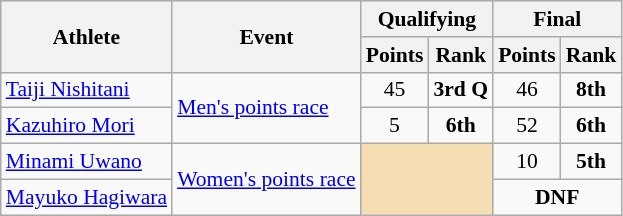<table class=wikitable style="font-size:90%">
<tr>
<th rowspan=2>Athlete</th>
<th rowspan=2>Event</th>
<th colspan=2>Qualifying</th>
<th colspan=2>Final</th>
</tr>
<tr>
<th>Points</th>
<th>Rank</th>
<th>Points</th>
<th>Rank</th>
</tr>
<tr>
<td><a href='#'>Taiji Nishitani</a></td>
<td rowspan=2><a href='#'>Men's points race</a></td>
<td align=center>45</td>
<td align=center><strong>3rd Q</strong></td>
<td align=center>46</td>
<td align=center><strong>8th</strong></td>
</tr>
<tr>
<td><a href='#'>Kazuhiro Mori</a></td>
<td align=center>5</td>
<td align=center><strong>6th</strong></td>
<td align=center>52</td>
<td align=center><strong>6th</strong></td>
</tr>
<tr>
<td><a href='#'>Minami Uwano</a></td>
<td rowspan=2><a href='#'>Women's points race</a></td>
<td colspan="2" rowspan=2 style="text-align:center; background:wheat;"></td>
<td align=center>10</td>
<td align=center><strong>5th</strong></td>
</tr>
<tr>
<td><a href='#'>Mayuko Hagiwara</a></td>
<td align=center colspan=2><strong>DNF</strong></td>
</tr>
</table>
